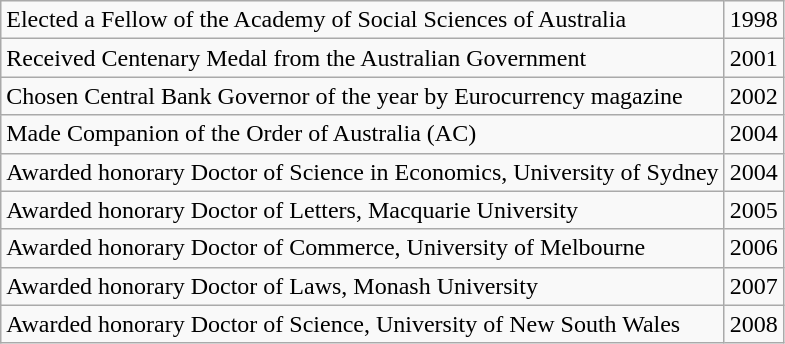<table class="wikitable">
<tr>
<td>Elected a Fellow of the Academy of Social Sciences of Australia</td>
<td>1998</td>
</tr>
<tr>
<td>Received Centenary Medal from the Australian Government</td>
<td>2001</td>
</tr>
<tr>
<td>Chosen Central Bank Governor of the year by Eurocurrency magazine</td>
<td>2002</td>
</tr>
<tr>
<td>Made Companion of the Order of Australia (AC)    </td>
<td>2004</td>
</tr>
<tr>
<td>Awarded honorary Doctor of Science in Economics, University of Sydney</td>
<td>2004</td>
</tr>
<tr>
<td>Awarded honorary Doctor of Letters, Macquarie University  </td>
<td>2005</td>
</tr>
<tr>
<td>Awarded honorary Doctor of Commerce, University of Melbourne  </td>
<td>2006</td>
</tr>
<tr>
<td>Awarded honorary Doctor of Laws, Monash University</td>
<td>2007</td>
</tr>
<tr>
<td>Awarded honorary Doctor of Science, University of New South Wales</td>
<td>2008</td>
</tr>
</table>
